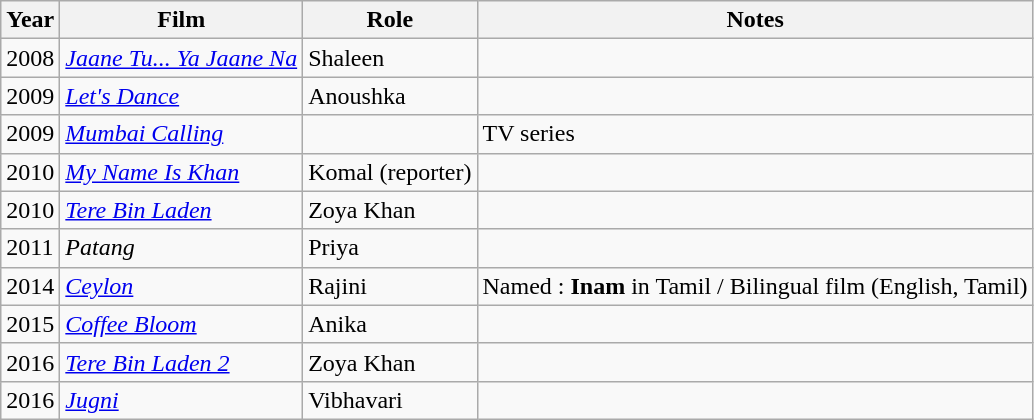<table class="wikitable sortable">
<tr style="text-align:center;">
<th>Year</th>
<th>Film</th>
<th>Role</th>
<th>Notes</th>
</tr>
<tr>
<td>2008</td>
<td><em><a href='#'>Jaane Tu... Ya Jaane Na</a></em></td>
<td>Shaleen</td>
<td></td>
</tr>
<tr>
<td>2009</td>
<td><em><a href='#'>Let's Dance</a></em></td>
<td>Anoushka</td>
<td></td>
</tr>
<tr>
<td>2009</td>
<td><em><a href='#'>Mumbai Calling</a></em></td>
<td></td>
<td>TV series</td>
</tr>
<tr>
<td>2010</td>
<td><em><a href='#'>My Name Is Khan</a></em></td>
<td>Komal (reporter)</td>
<td></td>
</tr>
<tr>
<td>2010</td>
<td><em><a href='#'>Tere Bin Laden</a></em></td>
<td>Zoya Khan</td>
<td></td>
</tr>
<tr>
<td>2011</td>
<td><em>Patang</em></td>
<td>Priya</td>
<td></td>
</tr>
<tr>
<td>2014</td>
<td><em><a href='#'>Ceylon</a></em></td>
<td>Rajini</td>
<td>Named : <strong>Inam</strong> in Tamil / Bilingual film (English, Tamil)</td>
</tr>
<tr>
<td>2015</td>
<td><em><a href='#'>Coffee Bloom</a></em></td>
<td>Anika</td>
<td></td>
</tr>
<tr>
<td>2016</td>
<td><em><a href='#'>Tere Bin Laden 2</a></em></td>
<td>Zoya Khan</td>
<td></td>
</tr>
<tr>
<td>2016</td>
<td><em><a href='#'>Jugni</a></em></td>
<td>Vibhavari</td>
<td></td>
</tr>
</table>
